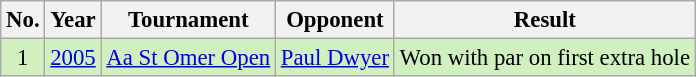<table class="wikitable" style="font-size:95%;">
<tr>
<th>No.</th>
<th>Year</th>
<th>Tournament</th>
<th>Opponent</th>
<th>Result</th>
</tr>
<tr style="background:#D0F0C0;">
<td align=center>1</td>
<td><a href='#'>2005</a></td>
<td><a href='#'>Aa St Omer Open</a></td>
<td> <a href='#'>Paul Dwyer</a></td>
<td>Won with par on first extra hole</td>
</tr>
</table>
